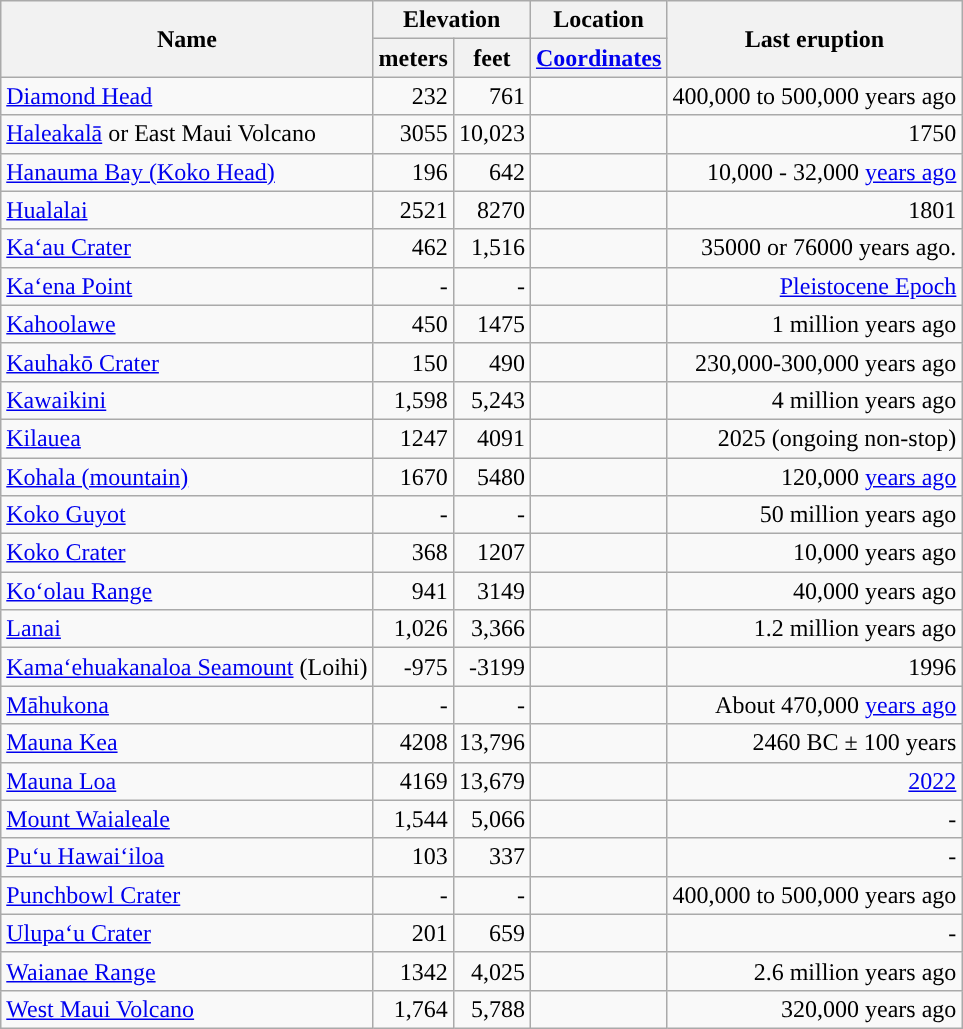<table class="wikitable sortable">
<tr>
<th rowspan="2">Name</th>
<th colspan ="2">Elevation</th>
<th>Location</th>
<th rowspan="2">Last eruption</th>
</tr>
<tr>
<th>meters</th>
<th>feet</th>
<th><a href='#'>Coordinates</a></th>
</tr>
<tr style="text-align:right;">
<td style="text-align:left;"><a href='#'>Diamond Head</a></td>
<td>232</td>
<td>761</td>
<td></td>
<td>400,000 to 500,000 years ago</td>
</tr>
<tr style="text-align:right">
<td style="text-align:left;"><a href='#'>Haleakalā</a> or East Maui Volcano</td>
<td>3055</td>
<td>10,023</td>
<td></td>
<td>1750</td>
</tr>
<tr style="text-align:right;">
<td style="text-align:left;"><a href='#'>Hanauma Bay (Koko Head)</a></td>
<td>196</td>
<td>642</td>
<td></td>
<td>10,000 - 32,000 <a href='#'>years ago</a></td>
</tr>
<tr style="text-align:right;">
<td style="text-align:left;"><a href='#'>Hualalai</a></td>
<td>2521</td>
<td>8270</td>
<td></td>
<td>1801</td>
</tr>
<tr style="text-align:right;">
<td style="text-align:left;"><a href='#'>Kaʻau Crater</a></td>
<td>462</td>
<td>1,516</td>
<td></td>
<td>35000 or 76000 years ago.</td>
</tr>
<tr style="text-align:right;">
<td style="text-align:left;"><a href='#'>Kaʻena Point</a></td>
<td>-</td>
<td>-</td>
<td></td>
<td><a href='#'>Pleistocene Epoch</a></td>
</tr>
<tr style="text-align:right;">
<td style="text-align:left;"><a href='#'>Kahoolawe</a></td>
<td>450</td>
<td>1475</td>
<td></td>
<td>1 million years ago</td>
</tr>
<tr style="text-align:right;">
<td style="text-align:left;"><a href='#'>Kauhakō Crater</a></td>
<td>150</td>
<td>490</td>
<td></td>
<td>230,000-300,000 years ago</td>
</tr>
<tr style="text-align:right;">
<td style="text-align:left;"><a href='#'>Kawaikini</a></td>
<td>1,598</td>
<td>5,243</td>
<td></td>
<td>4 million years ago</td>
</tr>
<tr style="text-align:right;">
<td style="text-align:left;"><a href='#'>Kilauea</a></td>
<td>1247</td>
<td>4091</td>
<td></td>
<td>2025 (ongoing non-stop)</td>
</tr>
<tr style="text-align:right;">
<td style="text-align:left;"><a href='#'>Kohala (mountain)</a></td>
<td>1670</td>
<td>5480</td>
<td></td>
<td>120,000 <a href='#'>years ago</a></td>
</tr>
<tr style="text-align:right;">
<td style="text-align:left;"><a href='#'>Koko Guyot</a></td>
<td>-</td>
<td>-</td>
<td></td>
<td>50 million years ago</td>
</tr>
<tr style="text-align:right;">
<td style="text-align:left;"><a href='#'>Koko Crater</a></td>
<td>368</td>
<td>1207</td>
<td></td>
<td>10,000 years ago</td>
</tr>
<tr style="text-align:right;">
<td style="text-align:left;"><a href='#'>Koʻolau Range</a></td>
<td>941</td>
<td>3149</td>
<td></td>
<td>40,000 years ago</td>
</tr>
<tr style="text-align:right;">
<td style="text-align:left;"><a href='#'>Lanai</a></td>
<td>1,026</td>
<td>3,366</td>
<td></td>
<td>1.2 million years ago</td>
</tr>
<tr style="text-align:right;">
<td style="text-align:left;"><a href='#'>Kamaʻehuakanaloa Seamount</a> (Loihi)</td>
<td>-975</td>
<td>-3199</td>
<td></td>
<td>1996</td>
</tr>
<tr style="text-align:right;">
<td style="text-align:left;"><a href='#'>Māhukona</a></td>
<td>-</td>
<td>-</td>
<td></td>
<td>About 470,000 <a href='#'>years ago</a></td>
</tr>
<tr style="text-align:right;">
<td style="text-align:left;"><a href='#'>Mauna Kea</a></td>
<td>4208</td>
<td>13,796</td>
<td></td>
<td>2460 BC ± 100 years</td>
</tr>
<tr style="text-align:right;">
<td style="text-align:left;"><a href='#'>Mauna Loa</a></td>
<td>4169</td>
<td>13,679</td>
<td></td>
<td><a href='#'>2022</a></td>
</tr>
<tr style="text-align:right;">
<td style="text-align:left;"><a href='#'>Mount Waialeale</a></td>
<td>1,544</td>
<td>5,066</td>
<td></td>
<td>-</td>
</tr>
<tr style="text-align:right;">
<td style="text-align:left;"><a href='#'>Puʻu Hawaiʻiloa</a></td>
<td>103</td>
<td>337</td>
<td></td>
<td>-</td>
</tr>
<tr style="text-align:right;">
<td style="text-align:left;"><a href='#'>Punchbowl Crater</a></td>
<td>-</td>
<td>-</td>
<td></td>
<td>400,000 to 500,000 years ago</td>
</tr>
<tr style="text-align:right;">
<td style="text-align:left;"><a href='#'>Ulupaʻu Crater</a></td>
<td>201</td>
<td>659</td>
<td></td>
<td>-</td>
</tr>
<tr style="text-align:right;">
<td style="text-align:left;"><a href='#'>Waianae Range</a></td>
<td>1342</td>
<td>4,025</td>
<td></td>
<td>2.6 million years ago</td>
</tr>
<tr style="text-align:right;">
<td style="text-align:left;"><a href='#'>West Maui Volcano</a></td>
<td>1,764</td>
<td>5,788</td>
<td></td>
<td>320,000 years ago</td>
</tr>
</table>
